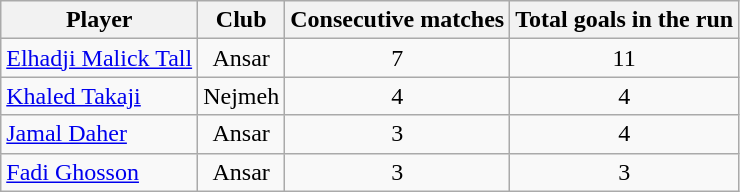<table class="wikitable">
<tr>
<th>Player</th>
<th>Club</th>
<th>Consecutive matches</th>
<th>Total goals in the run</th>
</tr>
<tr>
<td style="text-align:left;"> <a href='#'>Elhadji Malick Tall</a></td>
<td style="text-align:center;">Ansar</td>
<td style="text-align:center;">7</td>
<td style="text-align:center;">11</td>
</tr>
<tr>
<td style="text-align:left;"> <a href='#'>Khaled Takaji</a></td>
<td style="text-align:center;">Nejmeh</td>
<td style="text-align:center;">4</td>
<td style="text-align:center;">4</td>
</tr>
<tr>
<td style="text-align:left;"> <a href='#'>Jamal Daher</a></td>
<td style="text-align:center;">Ansar</td>
<td style="text-align:center;">3</td>
<td style="text-align:center;">4</td>
</tr>
<tr>
<td style="text-align:left;"> <a href='#'>Fadi Ghosson</a></td>
<td style="text-align:center;">Ansar</td>
<td style="text-align:center;">3</td>
<td style="text-align:center;">3</td>
</tr>
</table>
